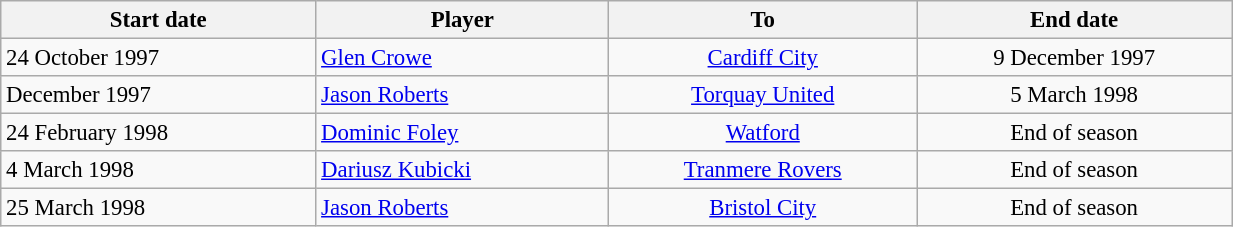<table class="wikitable" style="text-align:center; font-size:95%;width:65%; text-align:left">
<tr>
<th><strong>Start date</strong></th>
<th><strong>Player</strong></th>
<th><strong>To</strong></th>
<th><strong>End date</strong></th>
</tr>
<tr --->
<td>24 October 1997</td>
<td> <a href='#'>Glen Crowe</a></td>
<td align="center"><a href='#'>Cardiff City</a></td>
<td align="center">9 December 1997</td>
</tr>
<tr --->
<td>December 1997</td>
<td> <a href='#'>Jason Roberts</a></td>
<td align="center"><a href='#'>Torquay United</a></td>
<td align="center">5 March 1998</td>
</tr>
<tr --->
<td>24 February 1998</td>
<td> <a href='#'>Dominic Foley</a></td>
<td align="center"><a href='#'>Watford</a></td>
<td align="center">End of season</td>
</tr>
<tr --->
<td>4 March 1998</td>
<td> <a href='#'>Dariusz Kubicki</a></td>
<td align="center"><a href='#'>Tranmere Rovers</a></td>
<td align="center">End of season</td>
</tr>
<tr --->
<td>25 March 1998</td>
<td> <a href='#'>Jason Roberts</a></td>
<td align="center"><a href='#'>Bristol City</a></td>
<td align="center">End of season</td>
</tr>
</table>
